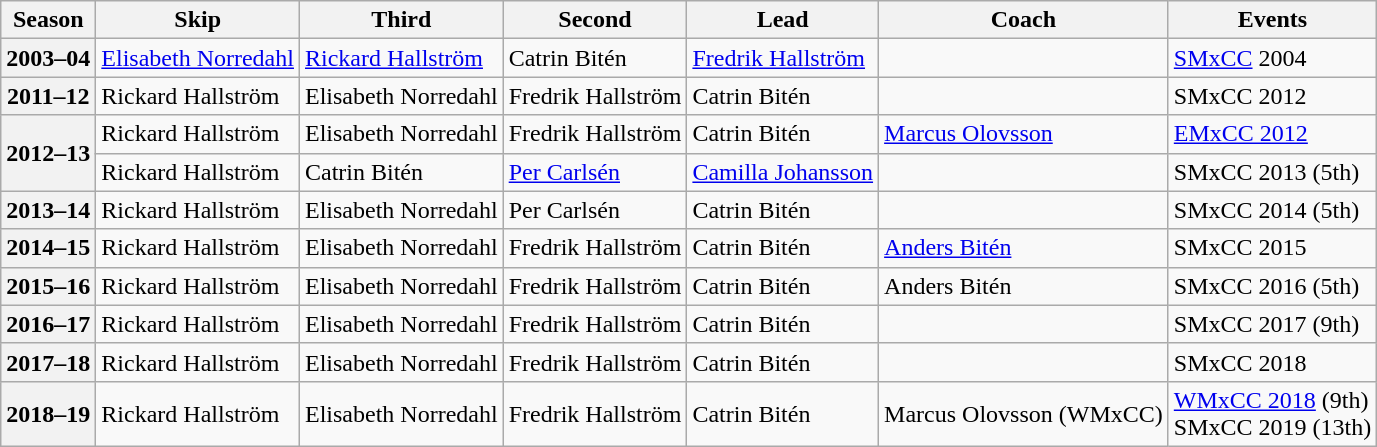<table class="wikitable">
<tr>
<th scope="col">Season</th>
<th scope="col">Skip</th>
<th scope="col">Third</th>
<th scope="col">Second</th>
<th scope="col">Lead</th>
<th scope="col">Coach</th>
<th scope="col">Events</th>
</tr>
<tr>
<th scope="row">2003–04</th>
<td><a href='#'>Elisabeth Norredahl</a></td>
<td><a href='#'>Rickard Hallström</a></td>
<td>Catrin Bitén</td>
<td><a href='#'>Fredrik Hallström</a></td>
<td></td>
<td><a href='#'>SMxCC</a> 2004 </td>
</tr>
<tr>
<th scope="row">2011–12</th>
<td>Rickard Hallström</td>
<td>Elisabeth Norredahl</td>
<td>Fredrik Hallström</td>
<td>Catrin Bitén</td>
<td></td>
<td>SMxCC 2012 </td>
</tr>
<tr>
<th scope="row" rowspan=2>2012–13</th>
<td>Rickard Hallström</td>
<td>Elisabeth Norredahl</td>
<td>Fredrik Hallström</td>
<td>Catrin Bitén</td>
<td><a href='#'>Marcus Olovsson</a></td>
<td><a href='#'>EMxCC 2012</a> </td>
</tr>
<tr>
<td>Rickard Hallström</td>
<td>Catrin Bitén</td>
<td><a href='#'>Per Carlsén</a></td>
<td><a href='#'>Camilla Johansson</a></td>
<td></td>
<td>SMxCC 2013 (5th)</td>
</tr>
<tr>
<th scope="row">2013–14</th>
<td>Rickard Hallström</td>
<td>Elisabeth Norredahl</td>
<td>Per Carlsén</td>
<td>Catrin Bitén</td>
<td></td>
<td>SMxCC 2014 (5th)</td>
</tr>
<tr>
<th scope="row">2014–15</th>
<td>Rickard Hallström</td>
<td>Elisabeth Norredahl</td>
<td>Fredrik Hallström</td>
<td>Catrin Bitén</td>
<td><a href='#'>Anders Bitén</a></td>
<td>SMxCC 2015 </td>
</tr>
<tr>
<th scope="row">2015–16</th>
<td>Rickard Hallström</td>
<td>Elisabeth Norredahl</td>
<td>Fredrik Hallström</td>
<td>Catrin Bitén</td>
<td>Anders Bitén</td>
<td>SMxCC 2016 (5th)</td>
</tr>
<tr>
<th scope="row">2016–17</th>
<td>Rickard Hallström</td>
<td>Elisabeth Norredahl</td>
<td>Fredrik Hallström</td>
<td>Catrin Bitén</td>
<td></td>
<td>SMxCC 2017 (9th)</td>
</tr>
<tr>
<th scope="row">2017–18</th>
<td>Rickard Hallström</td>
<td>Elisabeth Norredahl</td>
<td>Fredrik Hallström</td>
<td>Catrin Bitén</td>
<td></td>
<td>SMxCC 2018 </td>
</tr>
<tr>
<th scope="row">2018–19</th>
<td>Rickard Hallström</td>
<td>Elisabeth Norredahl</td>
<td>Fredrik Hallström</td>
<td>Catrin Bitén</td>
<td>Marcus Olovsson (WMxCC)</td>
<td><a href='#'>WMxCC 2018</a> (9th)<br>SMxCC 2019 (13th)</td>
</tr>
</table>
